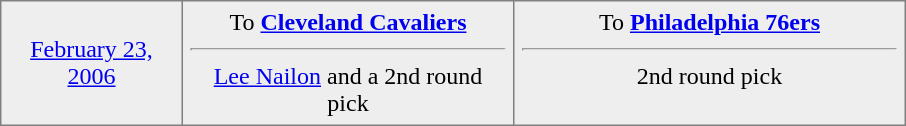<table border="1" style="border-collapse:collapse; text-align:center;"  cellpadding="5">
<tr style="background:#eee;">
<td style="width:110px"><a href='#'>February 23, 2006</a></td>
<td style="width:210px; vertical-align:top;">To <strong><a href='#'>Cleveland Cavaliers</a></strong> <hr><a href='#'>Lee Nailon</a> and a 2nd round pick</td>
<td style="width:250px; vertical-align:top;">To <strong><a href='#'>Philadelphia 76ers</a></strong> <hr>2nd round pick</td>
</tr>
</table>
